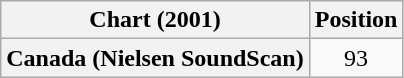<table class="wikitable plainrowheaders">
<tr>
<th>Chart (2001)</th>
<th>Position</th>
</tr>
<tr>
<th scope="row">Canada (Nielsen SoundScan)</th>
<td align="center">93</td>
</tr>
</table>
